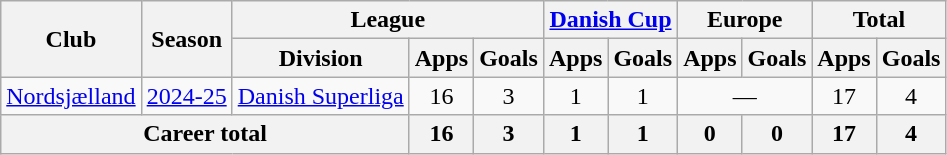<table class="wikitable" style="text-align: center">
<tr>
<th rowspan="2">Club</th>
<th rowspan="2">Season</th>
<th colspan="3">League</th>
<th colspan="2"><a href='#'>Danish Cup</a></th>
<th colspan="2">Europe</th>
<th colspan="2">Total</th>
</tr>
<tr>
<th>Division</th>
<th>Apps</th>
<th>Goals</th>
<th>Apps</th>
<th>Goals</th>
<th>Apps</th>
<th>Goals</th>
<th>Apps</th>
<th>Goals</th>
</tr>
<tr>
<td><a href='#'>Nordsjælland</a></td>
<td><a href='#'>2024-25</a></td>
<td><a href='#'>Danish Superliga</a></td>
<td>16</td>
<td>3</td>
<td>1</td>
<td>1</td>
<td colspan="2">—</td>
<td>17</td>
<td>4</td>
</tr>
<tr>
<th colspan="3">Career total</th>
<th>16</th>
<th>3</th>
<th>1</th>
<th>1</th>
<th>0</th>
<th>0</th>
<th>17</th>
<th>4</th>
</tr>
</table>
